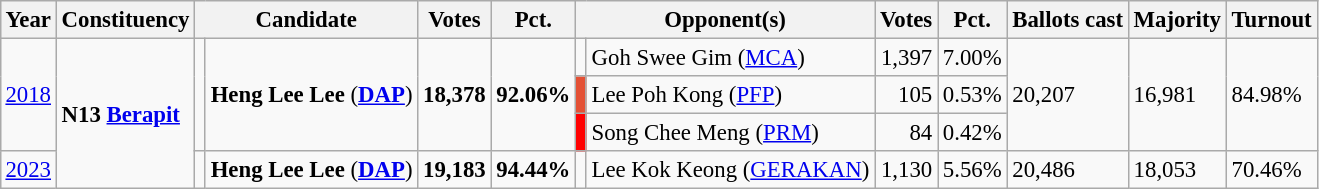<table class="wikitable" style="margin:0.5em ; font-size:95%">
<tr>
<th>Year</th>
<th>Constituency</th>
<th colspan="2">Candidate</th>
<th>Votes</th>
<th>Pct.</th>
<th colspan="2">Opponent(s)</th>
<th>Votes</th>
<th>Pct.</th>
<th>Ballots cast</th>
<th>Majority</th>
<th>Turnout</th>
</tr>
<tr>
<td rowspan="3"><a href='#'>2018</a></td>
<td rowspan="4"><strong>N13 <a href='#'>Berapit</a></strong></td>
<td rowspan="3" ></td>
<td rowspan="3"><strong>Heng Lee Lee</strong> (<a href='#'><strong>DAP</strong></a>)</td>
<td rowspan="3" align=right><strong>18,378</strong></td>
<td rowspan="3"><strong>92.06%</strong></td>
<td></td>
<td>Goh Swee Gim (<a href='#'>MCA</a>)</td>
<td align=right>1,397</td>
<td align=right>7.00%</td>
<td rowspan="3">20,207</td>
<td rowspan="3">16,981</td>
<td rowspan="3">84.98%</td>
</tr>
<tr>
<td bgcolor = E45034></td>
<td>Lee Poh Kong (<a href='#'>PFP</a>)</td>
<td align=right>105</td>
<td align=right>0.53%</td>
</tr>
<tr>
<td bgcolor= red></td>
<td>Song Chee Meng (<a href='#'>PRM</a>)</td>
<td align=right>84</td>
<td align=right>0.42%</td>
</tr>
<tr>
<td><a href='#'>2023</a></td>
<td></td>
<td><strong>Heng Lee Lee</strong> (<a href='#'><strong>DAP</strong></a>)</td>
<td align=right><strong>19,183</strong></td>
<td><strong>94.44%</strong></td>
<td bgcolor=></td>
<td>Lee Kok Keong (<a href='#'>GERAKAN</a>)</td>
<td align=right>1,130</td>
<td align=right>5.56%</td>
<td>20,486</td>
<td>18,053</td>
<td>70.46%</td>
</tr>
</table>
